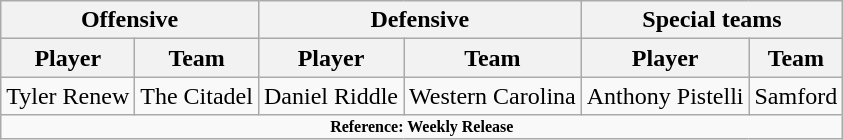<table class="wikitable" border="1">
<tr>
<th colspan="2">Offensive</th>
<th colspan="2">Defensive</th>
<th colspan="2">Special teams</th>
</tr>
<tr>
<th>Player</th>
<th>Team</th>
<th>Player</th>
<th>Team</th>
<th>Player</th>
<th>Team</th>
</tr>
<tr>
<td>Tyler Renew</td>
<td>The Citadel</td>
<td>Daniel Riddle</td>
<td>Western Carolina</td>
<td>Anthony Pistelli</td>
<td>Samford</td>
</tr>
<tr>
<td colspan="8" style="font-size: 8pt" align="center"><strong>Reference: Weekly Release</strong></td>
</tr>
</table>
